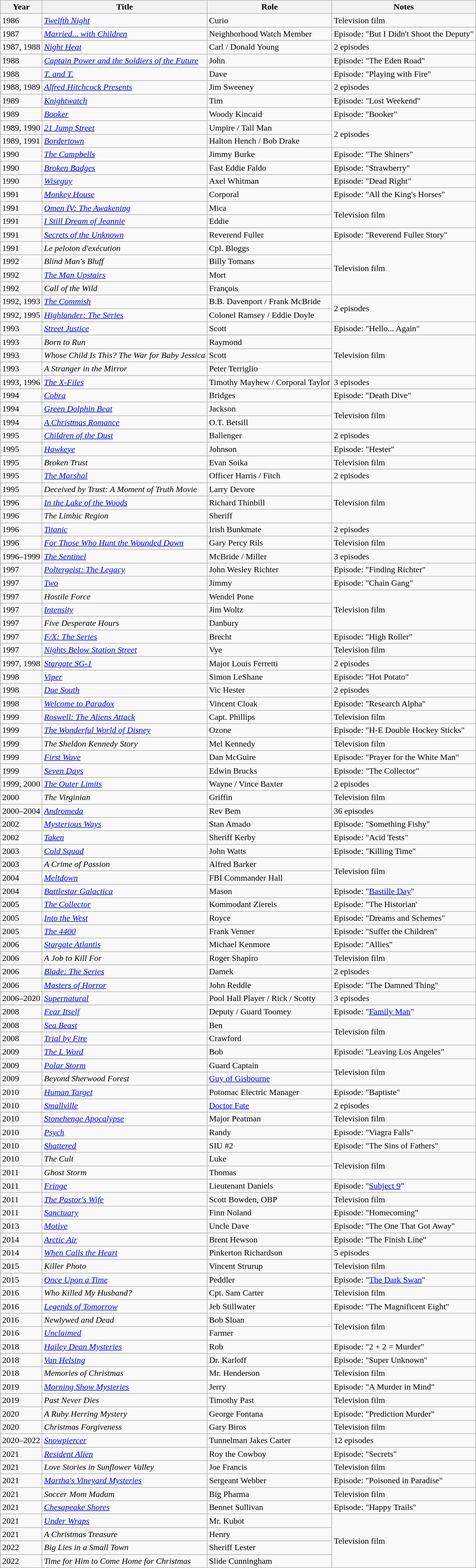<table class="wikitable sortable">
<tr>
<th>Year</th>
<th>Title</th>
<th>Role</th>
<th>Notes</th>
</tr>
<tr>
<td>1986</td>
<td><a href='#'><em>Twelfth Night</em></a></td>
<td>Curio</td>
<td>Television film</td>
</tr>
<tr>
<td>1987</td>
<td><em><a href='#'>Married... with Children</a></em></td>
<td>Neighborhood Watch Member</td>
<td>Episode: "But I Didn't Shoot the Deputy"</td>
</tr>
<tr>
<td>1987, 1988</td>
<td><em><a href='#'>Night Heat</a></em></td>
<td>Carl / Donald Young</td>
<td>2 episodes</td>
</tr>
<tr>
<td>1988</td>
<td><em><a href='#'>Captain Power and the Soldiers of the Future</a></em></td>
<td>John</td>
<td>Episode: "The Eden Road"</td>
</tr>
<tr>
<td>1988</td>
<td><em><a href='#'>T. and T.</a></em></td>
<td>Dave</td>
<td>Episode: "Playing with Fire"</td>
</tr>
<tr>
<td>1988, 1989</td>
<td><a href='#'><em>Alfred Hitchcock Presents</em></a></td>
<td>Jim Sweeney</td>
<td>2 episodes</td>
</tr>
<tr>
<td>1989</td>
<td><em><a href='#'>Knightwatch</a></em></td>
<td>Tim</td>
<td>Episode: "Lost Weekend"</td>
</tr>
<tr>
<td>1989</td>
<td><a href='#'><em>Booker</em></a></td>
<td>Woody Kincaid</td>
<td>Episode: "Booker"</td>
</tr>
<tr>
<td>1989, 1990</td>
<td><em><a href='#'>21 Jump Street</a></em></td>
<td>Umpire / Tall Man</td>
<td rowspan="2">2 episodes</td>
</tr>
<tr>
<td>1989, 1991</td>
<td><a href='#'><em>Bordertown</em></a></td>
<td>Halton Hench / Bob Drake</td>
</tr>
<tr>
<td>1990</td>
<td data-sort-value="Campbells, The"><em><a href='#'>The Campbells</a></em></td>
<td>Jimmy Burke</td>
<td>Episode: "The Shiners"</td>
</tr>
<tr>
<td>1990</td>
<td><em><a href='#'>Broken Badges</a></em></td>
<td>Fast Eddie Faldo</td>
<td>Episode: "Strawberry"</td>
</tr>
<tr>
<td>1990</td>
<td><a href='#'><em>Wiseguy</em></a></td>
<td>Axel Whitman</td>
<td>Episode: "Dead Right"</td>
</tr>
<tr>
<td>1991</td>
<td><em><a href='#'>Monkey House</a></em></td>
<td>Corporal</td>
<td>Episode: "All the King's Horses"</td>
</tr>
<tr>
<td>1991</td>
<td><em><a href='#'>Omen IV: The Awakening</a></em></td>
<td>Mica</td>
<td rowspan="2">Television film</td>
</tr>
<tr>
<td>1991</td>
<td><em><a href='#'>I Still Dream of Jeannie</a></em></td>
<td>Eddie</td>
</tr>
<tr>
<td>1991</td>
<td><em><a href='#'>Secrets of the Unknown</a></em></td>
<td>Reverend Fuller</td>
<td>Episode: "Reverend Fuller Story"</td>
</tr>
<tr>
<td>1991</td>
<td><em>Le peloton d'exécution</em></td>
<td>Cpl. Bloggs</td>
<td rowspan="4">Television film</td>
</tr>
<tr>
<td>1992</td>
<td><em>Blind Man's Bluff</em></td>
<td>Billy Tomans</td>
</tr>
<tr>
<td>1992</td>
<td data-sort-value="Man Upstairs, The"><a href='#'><em>The Man Upstairs</em></a></td>
<td>Mort</td>
</tr>
<tr>
<td>1992</td>
<td><em>Call of the Wild</em></td>
<td>François</td>
</tr>
<tr>
<td>1992, 1993</td>
<td data-sort-value="Commish, The"><em><a href='#'>The Commish</a></em></td>
<td>B.B. Davenport / Frank McBride</td>
<td rowspan="2">2 episodes</td>
</tr>
<tr>
<td>1992, 1995</td>
<td><em><a href='#'>Highlander: The Series</a></em></td>
<td>Colonel Ramsey / Eddie Doyle</td>
</tr>
<tr>
<td>1993</td>
<td><em><a href='#'>Street Justice</a></em></td>
<td>Scott</td>
<td>Episode: "Hello... Again"</td>
</tr>
<tr>
<td>1993</td>
<td><em>Born to Run</em></td>
<td>Raymond</td>
<td rowspan="3">Television film</td>
</tr>
<tr>
<td>1993</td>
<td><em>Whose Child Is This? The War for Baby Jessica</em></td>
<td>Scott</td>
</tr>
<tr>
<td>1993</td>
<td data-sort-value="Stranger in the Mirror, A"><em>A Stranger in the Mirror</em></td>
<td>Peter Terriglio</td>
</tr>
<tr>
<td>1993, 1996</td>
<td data-sort-value="X-Files, The"><em><a href='#'>The X-Files</a></em></td>
<td>Timothy Mayhew / Corporal Taylor</td>
<td>3 episodes</td>
</tr>
<tr>
<td>1994</td>
<td><a href='#'><em>Cobra</em></a></td>
<td>Bridges</td>
<td>Episode: "Death Dive"</td>
</tr>
<tr>
<td>1994</td>
<td><em><a href='#'>Green Dolphin Beat</a></em></td>
<td>Jackson</td>
<td rowspan="2">Television film</td>
</tr>
<tr>
<td>1994</td>
<td data-sort-value="Christmas Romance, A"><em><a href='#'>A Christmas Romance</a></em></td>
<td>O.T. Betsill</td>
</tr>
<tr>
<td>1995</td>
<td><a href='#'><em>Children of the Dust</em></a></td>
<td>Ballenger</td>
<td>2 episodes</td>
</tr>
<tr>
<td>1995</td>
<td><a href='#'><em>Hawkeye</em></a></td>
<td>Johnson</td>
<td>Episode: "Hester"</td>
</tr>
<tr>
<td>1995</td>
<td><em>Broken Trust</em></td>
<td>Evan Soika</td>
<td>Television film</td>
</tr>
<tr>
<td>1995</td>
<td data-sort-value="Marshal, The"><em><a href='#'>The Marshal</a></em></td>
<td>Officer Harris / Fitch</td>
<td>2 episodes</td>
</tr>
<tr>
<td>1995</td>
<td><em>Deceived by Trust: A Moment of Truth Movie</em></td>
<td>Larry Devore</td>
<td rowspan="3">Television film</td>
</tr>
<tr>
<td>1996</td>
<td><em><a href='#'>In the Lake of the Woods</a></em></td>
<td>Richard Thinbill</td>
</tr>
<tr>
<td>1996</td>
<td data-sort-value="Limbic Region, The"><em>The Limbic Region</em></td>
<td>Sheriff</td>
</tr>
<tr>
<td>1996</td>
<td><a href='#'><em>Titanic</em></a></td>
<td>Irish Bunkmate</td>
<td>2 episodes</td>
</tr>
<tr>
<td>1996</td>
<td><em><a href='#'>For Those Who Hunt the Wounded Down</a></em></td>
<td>Gary Percy Rils</td>
<td>Television film</td>
</tr>
<tr>
<td>1996–1999</td>
<td data-sort-value="Sentinel, The"><a href='#'><em>The Sentinel</em></a></td>
<td>McBride / Miller</td>
<td>3 episodes</td>
</tr>
<tr>
<td>1997</td>
<td><em><a href='#'>Poltergeist: The Legacy</a></em></td>
<td>John Wesley Richter</td>
<td>Episode: "Finding Richter"</td>
</tr>
<tr>
<td>1997</td>
<td><a href='#'><em>Two</em></a></td>
<td>Jimmy</td>
<td>Episode: "Chain Gang"</td>
</tr>
<tr>
<td>1997</td>
<td><em>Hostile Force</em></td>
<td>Wendel Pone</td>
<td rowspan="3">Television film</td>
</tr>
<tr>
<td>1997</td>
<td><a href='#'><em>Intensity</em></a></td>
<td>Jim Woltz</td>
</tr>
<tr>
<td>1997</td>
<td><em>Five Desperate Hours</em></td>
<td>Danbury</td>
</tr>
<tr>
<td>1997</td>
<td><em><a href='#'>F/X: The Series</a></em></td>
<td>Brecht</td>
<td>Episode: "High Roller"</td>
</tr>
<tr>
<td>1997</td>
<td><em><a href='#'>Nights Below Station Street</a></em></td>
<td>Vye</td>
<td>Television film</td>
</tr>
<tr>
<td>1997, 1998</td>
<td><em><a href='#'>Stargate SG-1</a></em></td>
<td>Major Louis Ferretti</td>
<td>2 episodes</td>
</tr>
<tr>
<td>1998</td>
<td><a href='#'><em>Viper</em></a></td>
<td>Simon LeShane</td>
<td>Episode: "Hot Potato"</td>
</tr>
<tr>
<td>1998</td>
<td><em><a href='#'>Due South</a></em></td>
<td>Vic Hester</td>
<td>2 episodes</td>
</tr>
<tr>
<td>1998</td>
<td><em><a href='#'>Welcome to Paradox</a></em></td>
<td>Vincent Cloak</td>
<td>Episode: "Research Alpha"</td>
</tr>
<tr>
<td>1999</td>
<td><em><a href='#'>Roswell: The Aliens Attack</a></em></td>
<td>Capt. Phillips</td>
<td>Television film</td>
</tr>
<tr>
<td>1999</td>
<td data-sort-value="Wonderful World of Disney, The"><em><a href='#'>The Wonderful World of Disney</a></em></td>
<td>Ozone</td>
<td>Episode: "H-E Double Hockey Sticks"</td>
</tr>
<tr>
<td>1999</td>
<td data-sort-value="Sheldon Kennedy Story, The"><em>The Sheldon Kennedy Story</em></td>
<td>Mel Kennedy</td>
<td>Television film</td>
</tr>
<tr>
<td>1999</td>
<td><a href='#'><em>First Wave</em></a></td>
<td>Dan McGuire</td>
<td>Episode: "Prayer for the White Man"</td>
</tr>
<tr>
<td>1999</td>
<td><a href='#'><em>Seven Days</em></a></td>
<td>Edwin Brucks</td>
<td>Episode: "The Collector"</td>
</tr>
<tr>
<td>1999, 2000</td>
<td data-sort-value="Outer Limits, The"><a href='#'><em>The Outer Limits</em></a></td>
<td>Wayne / Vince Baxter</td>
<td>2 episodes</td>
</tr>
<tr>
<td>2000</td>
<td data-sort-value="Virginian, The"><em>The Virginian</em></td>
<td>Griffin</td>
<td>Television film</td>
</tr>
<tr>
<td>2000–2004</td>
<td><a href='#'><em>Andromeda</em></a></td>
<td>Rev Bem</td>
<td>36 episodes</td>
</tr>
<tr>
<td>2002</td>
<td><a href='#'><em>Mysterious Ways</em></a></td>
<td>Stan Amado</td>
<td>Episode: "Something Fishy"</td>
</tr>
<tr>
<td>2002</td>
<td><a href='#'><em>Taken</em></a></td>
<td>Sheriff Kerby</td>
<td>Episode: "Acid Tests"</td>
</tr>
<tr>
<td>2003</td>
<td><em><a href='#'>Cold Squad</a></em></td>
<td>John Watts</td>
<td>Episode: "Killing Time"</td>
</tr>
<tr>
<td>2003</td>
<td data-sort-value="Crime of Passion, A"><em>A Crime of Passion</em></td>
<td>Alfred Barker</td>
<td rowspan="2">Television film</td>
</tr>
<tr>
<td>2004</td>
<td><a href='#'><em>Meltdown</em></a></td>
<td>FBI Commander Hall</td>
</tr>
<tr>
<td>2004</td>
<td><a href='#'><em>Battlestar Galactica</em></a></td>
<td>Mason</td>
<td>Episode: "<a href='#'>Bastille Day</a>"</td>
</tr>
<tr>
<td>2005</td>
<td data-sort-value="Collector, The"><a href='#'><em>The Collector</em></a></td>
<td>Kommodant Ziereis</td>
<td>Episode: "The Historian'</td>
</tr>
<tr>
<td>2005</td>
<td><a href='#'><em>Into the West</em></a></td>
<td>Royce</td>
<td>Episode: "Dreams and Schemes"</td>
</tr>
<tr>
<td>2005</td>
<td data-sort-value="4400, The"><em><a href='#'>The 4400</a></em></td>
<td>Frank Venner</td>
<td>Episode: "Suffer the Children"</td>
</tr>
<tr>
<td>2006</td>
<td><em><a href='#'>Stargate Atlantis</a></em></td>
<td>Michael Kenmore</td>
<td>Episode: "Allies"</td>
</tr>
<tr>
<td>2006</td>
<td data-sort-value="Job to Kill For, A"><em>A Job to Kill For</em></td>
<td>Roger Shapiro</td>
<td>Television film</td>
</tr>
<tr>
<td>2006</td>
<td><em><a href='#'>Blade: The Series</a></em></td>
<td>Damek</td>
<td>2 episodes</td>
</tr>
<tr>
<td>2006</td>
<td><em><a href='#'>Masters of Horror</a></em></td>
<td>John Reddle</td>
<td>Episode: "The Damned Thing"</td>
</tr>
<tr>
<td>2006–2020</td>
<td><a href='#'><em>Supernatural</em></a></td>
<td>Pool Hall Player / Rick / Scotty</td>
<td>3 episodes</td>
</tr>
<tr>
<td>2008</td>
<td><a href='#'><em>Fear Itself</em></a></td>
<td>Deputy / Guard Toomey</td>
<td>Episode: "<a href='#'>Family Man</a>"</td>
</tr>
<tr>
<td>2008</td>
<td><em><a href='#'>Sea Beast</a></em></td>
<td>Ben</td>
<td rowspan="2">Television film</td>
</tr>
<tr>
<td>2008</td>
<td><a href='#'><em>Trial by Fire</em></a></td>
<td>Crawford</td>
</tr>
<tr>
<td>2009</td>
<td data-sort-value="L Word, The"><em><a href='#'>The L Word</a></em></td>
<td>Bob</td>
<td>Episode: "Leaving Los Angeles"</td>
</tr>
<tr>
<td>2009</td>
<td><em><a href='#'>Polar Storm</a></em></td>
<td>Guard Captain</td>
<td rowspan="2">Television film</td>
</tr>
<tr>
<td>2009</td>
<td><em>Beyond Sherwood Forest</em></td>
<td><a href='#'>Guy of Gisbourne</a></td>
</tr>
<tr>
<td>2010</td>
<td><a href='#'><em>Human Target</em></a></td>
<td>Potomac Electric Manager</td>
<td>Episode: "Baptiste"</td>
</tr>
<tr>
<td>2010</td>
<td><em><a href='#'>Smallville</a></em></td>
<td><a href='#'>Doctor Fate</a></td>
<td>2 episodes</td>
</tr>
<tr>
<td>2010</td>
<td><em><a href='#'>Stonehenge Apocalypse</a></em></td>
<td>Major Peatman</td>
<td>Television film</td>
</tr>
<tr>
<td>2010</td>
<td><em><a href='#'>Psych</a></em></td>
<td>Randy</td>
<td>Episode: "Viagra Falls"</td>
</tr>
<tr>
<td>2010</td>
<td><a href='#'><em>Shattered</em></a></td>
<td>SIU #2</td>
<td>Episode: "The Sins of Fathers"</td>
</tr>
<tr>
<td>2010</td>
<td data-sort-value="Cult, The"><em>The Cult</em></td>
<td>Luke</td>
<td rowspan="2">Television film</td>
</tr>
<tr>
<td>2011</td>
<td><em>Ghost Storm</em></td>
<td>Thomas</td>
</tr>
<tr>
<td>2011</td>
<td><a href='#'><em>Fringe</em></a></td>
<td>Lieutenant Daniels</td>
<td>Episode: "<a href='#'>Subject 9</a>"</td>
</tr>
<tr>
<td>2011</td>
<td data-sort-value="Pastor's Wife, The"><a href='#'><em>The Pastor's Wife</em></a></td>
<td>Scott Bowden, OBP</td>
<td>Television film</td>
</tr>
<tr>
<td>2011</td>
<td><a href='#'><em>Sanctuary</em></a></td>
<td>Finn Noland</td>
<td>Episode: "Homecoming"</td>
</tr>
<tr>
<td>2013</td>
<td><a href='#'><em>Motive</em></a></td>
<td>Uncle Dave</td>
<td>Episode: "The One That Got Away"</td>
</tr>
<tr>
<td>2014</td>
<td><em><a href='#'>Arctic Air</a></em></td>
<td>Brent Hewson</td>
<td>Episode: "The Finish Line"</td>
</tr>
<tr>
<td>2014</td>
<td><em><a href='#'>When Calls the Heart</a></em></td>
<td>Pinkerton Richardson</td>
<td>5 episodes</td>
</tr>
<tr>
<td>2015</td>
<td><em>Killer Photo</em></td>
<td>Vincent Strurup</td>
<td>Television film</td>
</tr>
<tr>
<td>2015</td>
<td><a href='#'><em>Once Upon a Time</em></a></td>
<td>Peddler</td>
<td>Episode: "<a href='#'>The Dark Swan</a>"</td>
</tr>
<tr>
<td>2016</td>
<td><em>Who Killed My Husband?</em></td>
<td>Cpt. Sam Carter</td>
<td>Television film</td>
</tr>
<tr>
<td>2016</td>
<td><em><a href='#'>Legends of Tomorrow</a></em></td>
<td>Jeb Stillwater</td>
<td>Episode: "The Magnificent Eight"</td>
</tr>
<tr>
<td>2016</td>
<td><em>Newlywed and Dead</em></td>
<td>Bob Sloan</td>
<td rowspan="2">Television film</td>
</tr>
<tr>
<td>2016</td>
<td><a href='#'><em>Unclaimed</em></a></td>
<td>Farmer</td>
</tr>
<tr>
<td>2018</td>
<td><em><a href='#'>Hailey Dean Mysteries</a></em></td>
<td>Rob</td>
<td>Episode: "2 + 2 = Murder"</td>
</tr>
<tr>
<td>2018</td>
<td><a href='#'><em>Van Helsing</em></a></td>
<td>Dr. Karloff</td>
<td>Episode: "Super Unknown"</td>
</tr>
<tr>
<td>2018</td>
<td><em>Memories of Christmas</em></td>
<td>Mr. Henderson</td>
<td>Television film</td>
</tr>
<tr>
<td>2019</td>
<td><em><a href='#'>Morning Show Mysteries</a></em></td>
<td>Jerry</td>
<td>Episode: "A Murder in Mind"</td>
</tr>
<tr>
<td>2019</td>
<td><em>Past Never Dies</em></td>
<td>Timothy Past</td>
<td>Television film</td>
</tr>
<tr>
<td>2020</td>
<td data-sort-value="Ruby Herring Mystery, A"><em>A Ruby Herring Mystery</em></td>
<td>George Fontana</td>
<td>Episode: "Prediction Murder"</td>
</tr>
<tr>
<td>2020</td>
<td><em>Christmas Forgiveness</em></td>
<td>Gary Biros</td>
<td>Television film</td>
</tr>
<tr>
<td>2020–2022</td>
<td><a href='#'><em>Snowpiercer</em></a></td>
<td>Tunnelman Jakes Carter</td>
<td>12 episodes</td>
</tr>
<tr>
<td>2021</td>
<td><a href='#'><em>Resident Alien</em></a></td>
<td>Roy the Cowboy</td>
<td>Episode: "Secrets"</td>
</tr>
<tr>
<td>2021</td>
<td><em>Love Stories in Sunflower Valley</em></td>
<td>Joe Francis</td>
<td>Television film</td>
</tr>
<tr>
<td>2021</td>
<td><em><a href='#'>Martha's Vineyard Mysteries</a></em></td>
<td>Sergeant Webber</td>
<td>Episode: "Poisoned in Paradise"</td>
</tr>
<tr>
<td>2021</td>
<td><em>Soccer Mom Madam</em></td>
<td>Big Pharma</td>
<td>Television film</td>
</tr>
<tr>
<td>2021</td>
<td><em><a href='#'>Chesapeake Shores</a></em></td>
<td>Bennet Sullivan</td>
<td>Episode: "Happy Trails"</td>
</tr>
<tr>
<td>2021</td>
<td><em><a href='#'>Under Wraps</a></em></td>
<td>Mr. Kubot</td>
<td rowspan="4">Television film</td>
</tr>
<tr>
<td>2021</td>
<td data-sort-value="Christmas Treasure, A"><em>A Christmas Treasure</em></td>
<td>Henry</td>
</tr>
<tr>
<td>2022</td>
<td><em>Big Lies in a Small Town</em></td>
<td>Sheriff Lester</td>
</tr>
<tr>
<td>2022</td>
<td><em>Time for Him to Come Home for Christmas</em></td>
<td>Slide Cunningham</td>
</tr>
</table>
